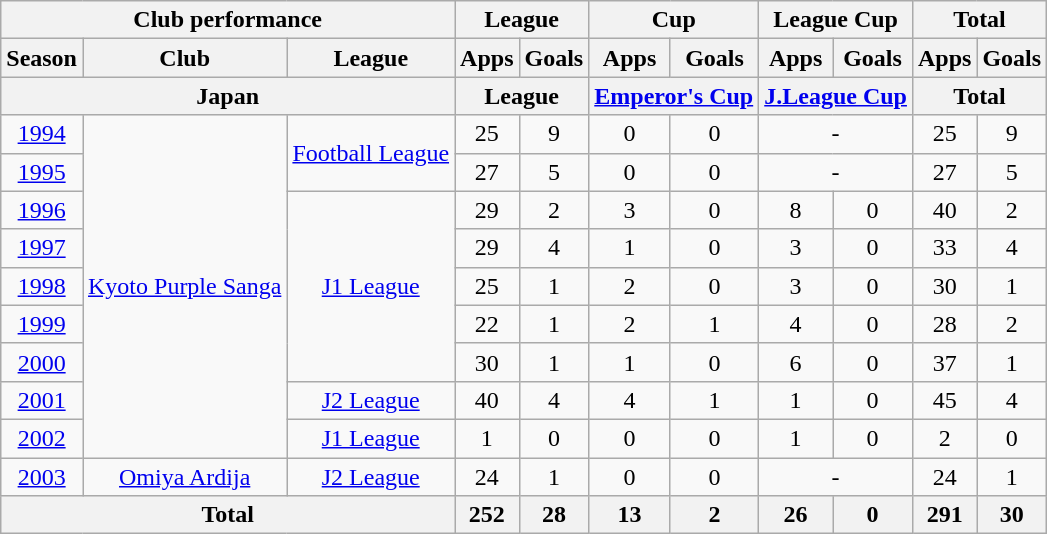<table class="wikitable" style="text-align:center;">
<tr>
<th colspan=3>Club performance</th>
<th colspan=2>League</th>
<th colspan=2>Cup</th>
<th colspan=2>League Cup</th>
<th colspan=2>Total</th>
</tr>
<tr>
<th>Season</th>
<th>Club</th>
<th>League</th>
<th>Apps</th>
<th>Goals</th>
<th>Apps</th>
<th>Goals</th>
<th>Apps</th>
<th>Goals</th>
<th>Apps</th>
<th>Goals</th>
</tr>
<tr>
<th colspan=3>Japan</th>
<th colspan=2>League</th>
<th colspan=2><a href='#'>Emperor's Cup</a></th>
<th colspan=2><a href='#'>J.League Cup</a></th>
<th colspan=2>Total</th>
</tr>
<tr>
<td><a href='#'>1994</a></td>
<td rowspan="9"><a href='#'>Kyoto Purple Sanga</a></td>
<td rowspan="2"><a href='#'>Football League</a></td>
<td>25</td>
<td>9</td>
<td>0</td>
<td>0</td>
<td colspan="2">-</td>
<td>25</td>
<td>9</td>
</tr>
<tr>
<td><a href='#'>1995</a></td>
<td>27</td>
<td>5</td>
<td>0</td>
<td>0</td>
<td colspan="2">-</td>
<td>27</td>
<td>5</td>
</tr>
<tr>
<td><a href='#'>1996</a></td>
<td rowspan="5"><a href='#'>J1 League</a></td>
<td>29</td>
<td>2</td>
<td>3</td>
<td>0</td>
<td>8</td>
<td>0</td>
<td>40</td>
<td>2</td>
</tr>
<tr>
<td><a href='#'>1997</a></td>
<td>29</td>
<td>4</td>
<td>1</td>
<td>0</td>
<td>3</td>
<td>0</td>
<td>33</td>
<td>4</td>
</tr>
<tr>
<td><a href='#'>1998</a></td>
<td>25</td>
<td>1</td>
<td>2</td>
<td>0</td>
<td>3</td>
<td>0</td>
<td>30</td>
<td>1</td>
</tr>
<tr>
<td><a href='#'>1999</a></td>
<td>22</td>
<td>1</td>
<td>2</td>
<td>1</td>
<td>4</td>
<td>0</td>
<td>28</td>
<td>2</td>
</tr>
<tr>
<td><a href='#'>2000</a></td>
<td>30</td>
<td>1</td>
<td>1</td>
<td>0</td>
<td>6</td>
<td>0</td>
<td>37</td>
<td>1</td>
</tr>
<tr>
<td><a href='#'>2001</a></td>
<td><a href='#'>J2 League</a></td>
<td>40</td>
<td>4</td>
<td>4</td>
<td>1</td>
<td>1</td>
<td>0</td>
<td>45</td>
<td>4</td>
</tr>
<tr>
<td><a href='#'>2002</a></td>
<td><a href='#'>J1 League</a></td>
<td>1</td>
<td>0</td>
<td>0</td>
<td>0</td>
<td>1</td>
<td>0</td>
<td>2</td>
<td>0</td>
</tr>
<tr>
<td><a href='#'>2003</a></td>
<td><a href='#'>Omiya Ardija</a></td>
<td><a href='#'>J2 League</a></td>
<td>24</td>
<td>1</td>
<td>0</td>
<td>0</td>
<td colspan="2">-</td>
<td>24</td>
<td>1</td>
</tr>
<tr>
<th colspan=3>Total</th>
<th>252</th>
<th>28</th>
<th>13</th>
<th>2</th>
<th>26</th>
<th>0</th>
<th>291</th>
<th>30</th>
</tr>
</table>
